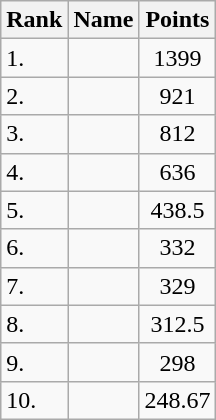<table class="wikitable sortable">
<tr>
<th>Rank</th>
<th>Name</th>
<th>Points</th>
</tr>
<tr>
<td>1.</td>
<td></td>
<td align=center>1399</td>
</tr>
<tr>
<td>2.</td>
<td></td>
<td align=center>921</td>
</tr>
<tr>
<td>3.</td>
<td></td>
<td align=center>812</td>
</tr>
<tr>
<td>4.</td>
<td></td>
<td align=center>636</td>
</tr>
<tr>
<td>5.</td>
<td></td>
<td align=center>438.5</td>
</tr>
<tr>
<td>6.</td>
<td></td>
<td align=center>332</td>
</tr>
<tr>
<td>7.</td>
<td></td>
<td align=center>329</td>
</tr>
<tr>
<td>8.</td>
<td></td>
<td align=center>312.5</td>
</tr>
<tr>
<td>9.</td>
<td></td>
<td align=center>298</td>
</tr>
<tr>
<td>10.</td>
<td></td>
<td align=center>248.67</td>
</tr>
</table>
